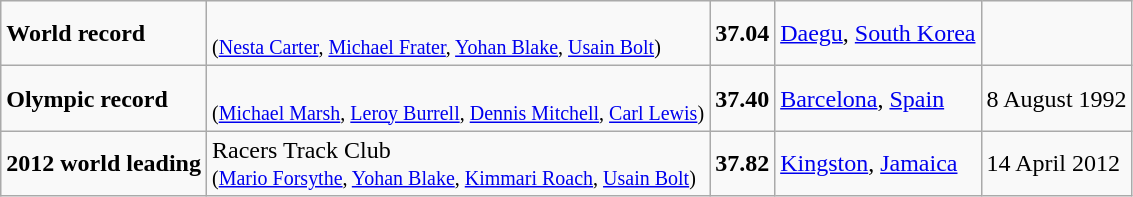<table class="wikitable">
<tr>
<td><strong>World record</strong></td>
<td><br><small>(<a href='#'>Nesta Carter</a>, <a href='#'>Michael Frater</a>, <a href='#'>Yohan Blake</a>, <a href='#'>Usain Bolt</a>)</small></td>
<td><strong>37.04</strong></td>
<td><a href='#'>Daegu</a>, <a href='#'>South Korea</a></td>
<td></td>
</tr>
<tr>
<td><strong>Olympic record</strong></td>
<td><br><small>(<a href='#'>Michael Marsh</a>, <a href='#'>Leroy Burrell</a>, <a href='#'>Dennis Mitchell</a>, <a href='#'>Carl Lewis</a>)</small></td>
<td><strong>37.40</strong></td>
<td><a href='#'>Barcelona</a>, <a href='#'>Spain</a></td>
<td>8 August 1992</td>
</tr>
<tr>
<td><strong>2012 world leading</strong></td>
<td> Racers Track Club<br><small>(<a href='#'>Mario Forsythe</a>, <a href='#'>Yohan Blake</a>, <a href='#'>Kimmari Roach</a>, <a href='#'>Usain Bolt</a>)</small></td>
<td><strong>37.82</strong></td>
<td><a href='#'>Kingston</a>, <a href='#'>Jamaica</a></td>
<td>14 April 2012</td>
</tr>
</table>
